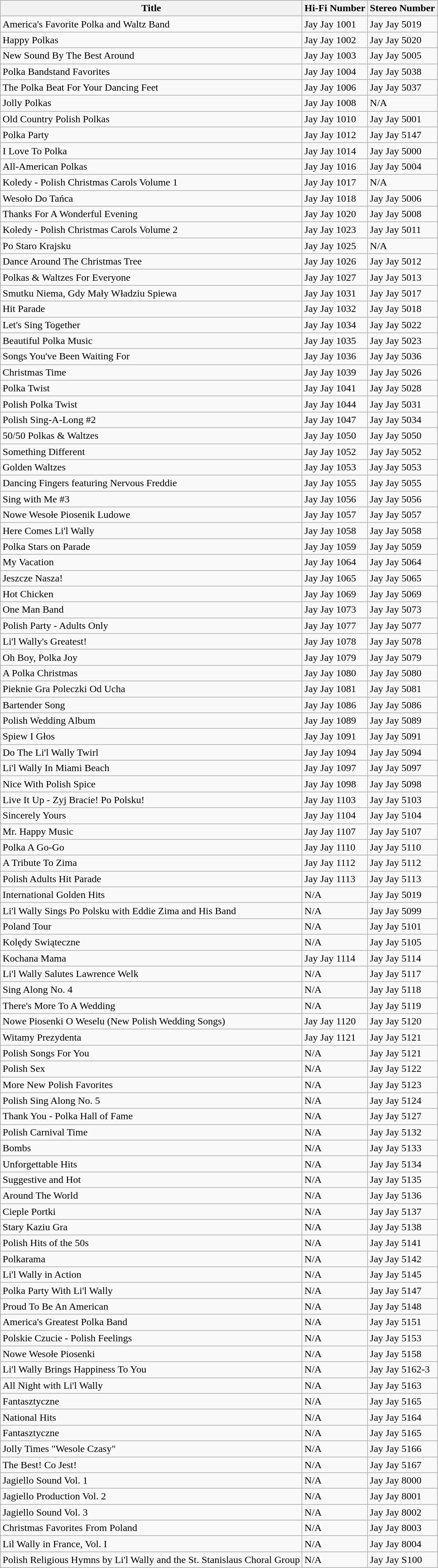<table class="wikitable" border="1">
<tr>
<th>Title</th>
<th>Hi-Fi Number</th>
<th>Stereo Number</th>
</tr>
<tr>
<td>America's Favorite Polka and Waltz Band</td>
<td>Jay Jay 1001</td>
<td>Jay Jay 5019</td>
</tr>
<tr>
<td>Happy Polkas</td>
<td>Jay Jay 1002</td>
<td>Jay Jay 5020</td>
</tr>
<tr>
<td>New Sound By The Best Around</td>
<td>Jay Jay 1003</td>
<td>Jay Jay 5005</td>
</tr>
<tr>
<td>Polka Bandstand Favorites</td>
<td>Jay Jay 1004</td>
<td>Jay Jay 5038</td>
</tr>
<tr>
<td>The Polka Beat For Your Dancing Feet</td>
<td>Jay Jay 1006</td>
<td>Jay Jay 5037</td>
</tr>
<tr>
<td>Jolly Polkas</td>
<td>Jay Jay 1008</td>
<td>N/A</td>
</tr>
<tr>
<td>Old Country Polish Polkas</td>
<td>Jay Jay 1010</td>
<td>Jay Jay 5001</td>
</tr>
<tr>
<td>Polka Party</td>
<td>Jay Jay 1012</td>
<td>Jay Jay 5147</td>
</tr>
<tr>
<td>I Love To Polka</td>
<td>Jay Jay 1014</td>
<td>Jay Jay 5000</td>
</tr>
<tr>
<td>All-American Polkas</td>
<td>Jay Jay 1016</td>
<td>Jay Jay 5004</td>
</tr>
<tr>
<td>Koledy - Polish Christmas Carols Volume 1</td>
<td>Jay Jay 1017</td>
<td>N/A</td>
</tr>
<tr>
<td>Wesoło Do Tańca</td>
<td>Jay Jay 1018</td>
<td>Jay Jay 5006</td>
</tr>
<tr>
<td>Thanks For A Wonderful Evening</td>
<td>Jay Jay 1020</td>
<td>Jay Jay 5008</td>
</tr>
<tr>
<td>Koledy - Polish Christmas Carols Volume 2</td>
<td>Jay Jay 1023</td>
<td>Jay Jay 5011</td>
</tr>
<tr>
<td>Po Staro Krajsku</td>
<td>Jay Jay 1025</td>
<td>N/A</td>
</tr>
<tr>
<td>Dance Around The Christmas Tree</td>
<td>Jay Jay 1026</td>
<td>Jay Jay 5012</td>
</tr>
<tr>
<td>Polkas & Waltzes For Everyone</td>
<td>Jay Jay 1027</td>
<td>Jay Jay 5013</td>
</tr>
<tr>
<td>Smutku Niema, Gdy Mały Władziu Spiewa</td>
<td>Jay Jay 1031</td>
<td>Jay Jay 5017</td>
</tr>
<tr>
<td>Hit Parade</td>
<td>Jay Jay 1032</td>
<td>Jay Jay 5018</td>
</tr>
<tr>
<td>Let's Sing Together</td>
<td>Jay Jay 1034</td>
<td>Jay Jay 5022</td>
</tr>
<tr>
<td>Beautiful Polka Music</td>
<td>Jay Jay 1035</td>
<td>Jay Jay 5023</td>
</tr>
<tr>
<td>Songs You've Been Waiting For</td>
<td>Jay Jay 1036</td>
<td>Jay Jay 5036</td>
</tr>
<tr>
<td>Christmas Time</td>
<td>Jay Jay 1039</td>
<td>Jay Jay 5026</td>
</tr>
<tr>
<td>Polka Twist</td>
<td>Jay Jay 1041</td>
<td>Jay Jay 5028</td>
</tr>
<tr>
<td>Polish Polka Twist</td>
<td>Jay Jay 1044</td>
<td>Jay Jay 5031</td>
</tr>
<tr>
<td>Polish Sing-A-Long #2</td>
<td>Jay Jay 1047</td>
<td>Jay Jay 5034</td>
</tr>
<tr>
<td>50/50 Polkas & Waltzes</td>
<td>Jay Jay 1050</td>
<td>Jay Jay 5050</td>
</tr>
<tr>
<td>Something Different</td>
<td>Jay Jay 1052</td>
<td>Jay Jay 5052</td>
</tr>
<tr>
<td>Golden Waltzes</td>
<td>Jay Jay 1053</td>
<td>Jay Jay 5053</td>
</tr>
<tr>
<td>Dancing Fingers featuring Nervous Freddie</td>
<td>Jay Jay 1055</td>
<td>Jay Jay 5055</td>
</tr>
<tr>
<td>Sing with Me #3</td>
<td>Jay Jay 1056</td>
<td>Jay Jay 5056</td>
</tr>
<tr>
<td>Nowe Wesołe Piosenik Ludowe</td>
<td>Jay Jay 1057</td>
<td>Jay Jay 5057</td>
</tr>
<tr>
<td>Here Comes Li'l Wally</td>
<td>Jay Jay 1058</td>
<td>Jay Jay 5058</td>
</tr>
<tr>
<td>Polka Stars on Parade</td>
<td>Jay Jay 1059</td>
<td>Jay Jay 5059</td>
</tr>
<tr>
<td>My Vacation</td>
<td>Jay Jay 1064</td>
<td>Jay Jay 5064</td>
</tr>
<tr>
<td>Jeszcze Nasza!</td>
<td>Jay Jay 1065</td>
<td>Jay Jay 5065</td>
</tr>
<tr>
<td>Hot Chicken</td>
<td>Jay Jay 1069</td>
<td>Jay Jay 5069</td>
</tr>
<tr>
<td>One Man Band</td>
<td>Jay Jay 1073</td>
<td>Jay Jay 5073</td>
</tr>
<tr>
<td>Polish Party - Adults Only</td>
<td>Jay Jay 1077</td>
<td>Jay Jay 5077</td>
</tr>
<tr>
<td>Li'l Wally's Greatest!</td>
<td>Jay Jay 1078</td>
<td>Jay Jay 5078</td>
</tr>
<tr>
<td>Oh Boy, Polka Joy</td>
<td>Jay Jay 1079</td>
<td>Jay Jay 5079</td>
</tr>
<tr>
<td>A Polka Christmas</td>
<td>Jay Jay 1080</td>
<td>Jay Jay 5080</td>
</tr>
<tr>
<td>Pieknie Gra Poleczki Od Ucha</td>
<td>Jay Jay 1081</td>
<td>Jay Jay 5081</td>
</tr>
<tr>
<td>Bartender Song</td>
<td>Jay Jay 1086</td>
<td>Jay Jay 5086</td>
</tr>
<tr>
<td>Polish Wedding Album</td>
<td>Jay Jay 1089</td>
<td>Jay Jay 5089</td>
</tr>
<tr>
<td>Spiew I Głos</td>
<td>Jay Jay 1091</td>
<td>Jay Jay 5091</td>
</tr>
<tr>
<td>Do The Li'l Wally Twirl</td>
<td>Jay Jay 1094</td>
<td>Jay Jay 5094</td>
</tr>
<tr>
<td>Li'l Wally In Miami Beach</td>
<td>Jay Jay 1097</td>
<td>Jay Jay 5097</td>
</tr>
<tr>
<td>Nice With Polish Spice</td>
<td>Jay Jay 1098</td>
<td>Jay Jay 5098</td>
</tr>
<tr>
<td>Live It Up - Zyj Bracie! Po Polsku!</td>
<td>Jay Jay 1103</td>
<td>Jay Jay 5103</td>
</tr>
<tr>
<td>Sincerely Yours</td>
<td>Jay Jay 1104</td>
<td>Jay Jay 5104</td>
</tr>
<tr>
<td>Mr. Happy Music</td>
<td>Jay Jay 1107</td>
<td>Jay Jay 5107</td>
</tr>
<tr>
<td>Polka A Go-Go</td>
<td>Jay Jay 1110</td>
<td>Jay Jay 5110</td>
</tr>
<tr>
<td>A Tribute To Zima</td>
<td>Jay Jay 1112</td>
<td>Jay Jay 5112</td>
</tr>
<tr>
<td>Polish Adults Hit Parade</td>
<td>Jay Jay 1113</td>
<td>Jay Jay 5113</td>
</tr>
<tr>
<td>International Golden Hits</td>
<td>N/A</td>
<td>Jay Jay 5019</td>
</tr>
<tr>
<td>Li'l Wally Sings Po Polsku with Eddie Zima and His Band</td>
<td>N/A</td>
<td>Jay Jay 5099</td>
</tr>
<tr>
<td>Poland Tour</td>
<td>N/A</td>
<td>Jay Jay 5101</td>
</tr>
<tr>
<td>Kolędy Swiąteczne</td>
<td>N/A</td>
<td>Jay Jay 5105</td>
</tr>
<tr>
<td>Kochana Mama</td>
<td>Jay Jay 1114</td>
<td>Jay Jay 5114</td>
</tr>
<tr>
<td>Li'l Wally Salutes Lawrence Welk</td>
<td>N/A</td>
<td>Jay Jay 5117</td>
</tr>
<tr>
<td>Sing Along No. 4</td>
<td>N/A</td>
<td>Jay Jay 5118</td>
</tr>
<tr>
<td>There's More To A Wedding</td>
<td>N/A</td>
<td>Jay Jay 5119</td>
</tr>
<tr>
<td>Nowe Piosenki O Weselu (New Polish Wedding Songs)</td>
<td>Jay Jay 1120</td>
<td>Jay Jay 5120</td>
</tr>
<tr>
<td>Witamy Prezydenta</td>
<td>Jay Jay 1121</td>
<td>Jay Jay 5121</td>
</tr>
<tr>
<td>Polish Songs For You</td>
<td>N/A</td>
<td>Jay Jay 5121</td>
</tr>
<tr>
<td>Polish Sex</td>
<td>N/A</td>
<td>Jay Jay 5122</td>
</tr>
<tr>
<td>More New Polish Favorites</td>
<td>N/A</td>
<td>Jay Jay 5123</td>
</tr>
<tr>
<td>Polish Sing Along No. 5</td>
<td>N/A</td>
<td>Jay Jay 5124</td>
</tr>
<tr>
<td>Thank You - Polka Hall of Fame</td>
<td>N/A</td>
<td>Jay Jay 5127</td>
</tr>
<tr>
<td>Polish Carnival Time</td>
<td>N/A</td>
<td>Jay Jay 5132</td>
</tr>
<tr>
<td>Bombs</td>
<td>N/A</td>
<td>Jay Jay 5133</td>
</tr>
<tr>
<td>Unforgettable Hits</td>
<td>N/A</td>
<td>Jay Jay 5134</td>
</tr>
<tr>
<td>Suggestive and Hot</td>
<td>N/A</td>
<td>Jay Jay 5135</td>
</tr>
<tr>
<td>Around The World</td>
<td>N/A</td>
<td>Jay Jay 5136</td>
</tr>
<tr>
<td>Cieple Portki</td>
<td>N/A</td>
<td>Jay Jay 5137</td>
</tr>
<tr>
<td>Stary Kaziu Gra</td>
<td>N/A</td>
<td>Jay Jay 5138</td>
</tr>
<tr>
<td>Polish Hits of the 50s</td>
<td>N/A</td>
<td>Jay Jay 5141</td>
</tr>
<tr>
<td>Polkarama</td>
<td>N/A</td>
<td>Jay Jay 5142</td>
</tr>
<tr>
<td>Li'l Wally in Action</td>
<td>N/A</td>
<td>Jay Jay 5145</td>
</tr>
<tr>
<td>Polka Party With Li'l Wally</td>
<td>N/A</td>
<td>Jay Jay 5147</td>
</tr>
<tr>
<td>Proud To Be An American</td>
<td>N/A</td>
<td>Jay Jay 5148</td>
</tr>
<tr>
<td>America's Greatest Polka Band</td>
<td>N/A</td>
<td>Jay Jay 5151</td>
</tr>
<tr>
<td>Polskie Czucie - Polish Feelings</td>
<td>N/A</td>
<td>Jay Jay 5153</td>
</tr>
<tr>
<td>Nowe Wesołe Piosenki</td>
<td>N/A</td>
<td>Jay Jay 5158</td>
</tr>
<tr>
<td>Li'l Wally Brings Happiness To You</td>
<td>N/A</td>
<td>Jay Jay 5162-3</td>
</tr>
<tr>
<td>All Night with Li'l Wally</td>
<td>N/A</td>
<td>Jay Jay 5163</td>
</tr>
<tr>
<td>Fantasztyczne</td>
<td>N/A</td>
<td>Jay Jay 5165</td>
</tr>
<tr>
<td>National Hits</td>
<td>N/A</td>
<td>Jay Jay 5164</td>
</tr>
<tr>
<td>Fantasztyczne</td>
<td>N/A</td>
<td>Jay Jay 5165</td>
</tr>
<tr>
<td>Jolly Times "Wesole Czasy"</td>
<td>N/A</td>
<td>Jay Jay 5166</td>
</tr>
<tr>
<td>The Best! Co Jest!</td>
<td>N/A</td>
<td>Jay Jay 5167</td>
</tr>
<tr>
<td>Jagiello Sound Vol. 1</td>
<td>N/A</td>
<td>Jay Jay 8000</td>
</tr>
<tr>
<td>Jagiello Production Vol. 2</td>
<td>N/A</td>
<td>Jay Jay 8001</td>
</tr>
<tr>
<td>Jagiello Sound Vol. 3</td>
<td>N/A</td>
<td>Jay Jay 8002</td>
</tr>
<tr>
<td>Christmas Favorites From Poland</td>
<td>N/A</td>
<td>Jay Jay 8003</td>
</tr>
<tr>
<td>Lil Wally in France, Vol. I</td>
<td>N/A</td>
<td>Jay Jay 8004</td>
</tr>
<tr>
<td>Polish Religious Hymns by Li'l Wally and the St. Stanislaus Choral Group</td>
<td>N/A</td>
<td>Jay Jay S100</td>
</tr>
</table>
